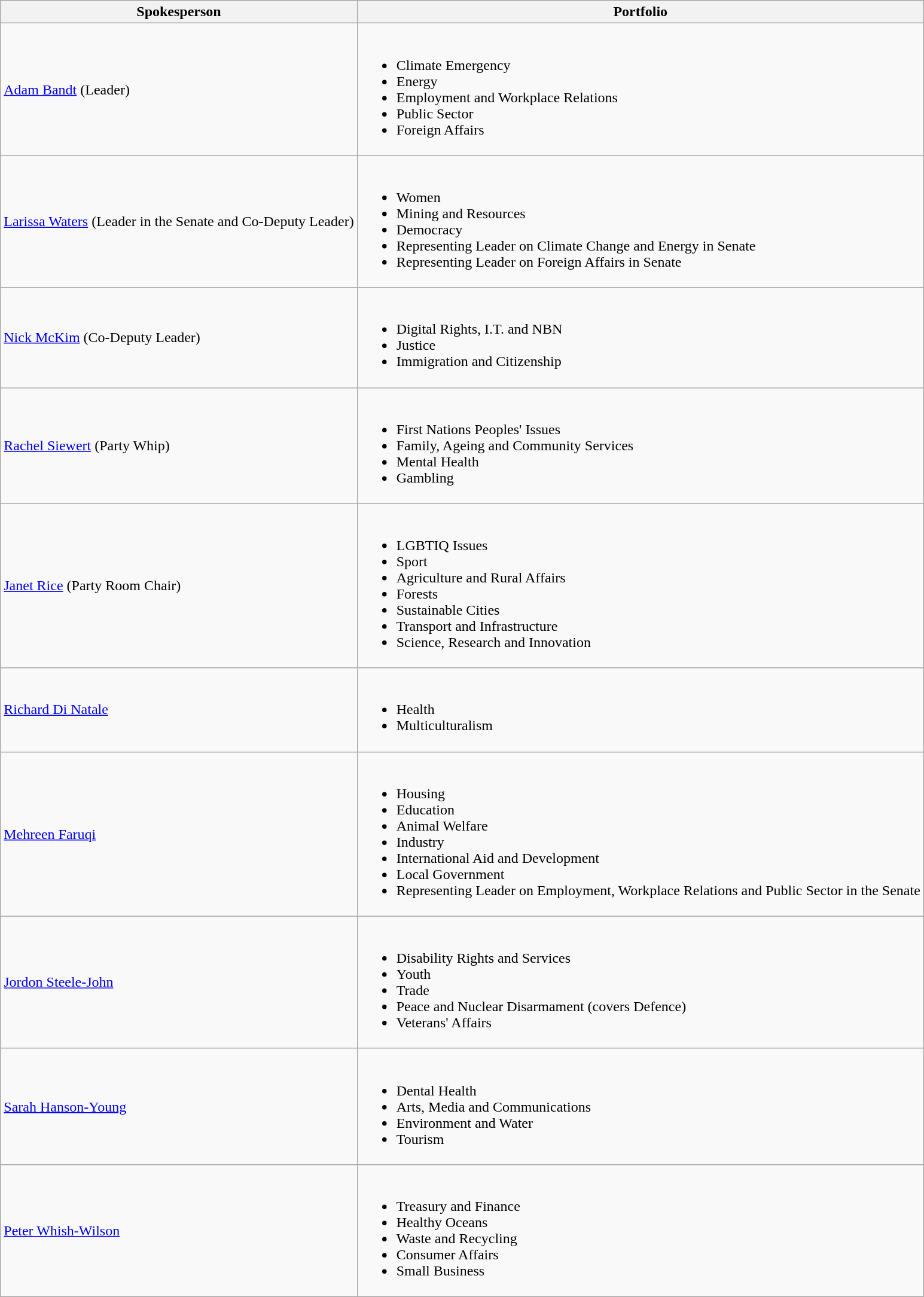<table class="wikitable">
<tr>
<th>Spokesperson</th>
<th>Portfolio</th>
</tr>
<tr>
<td><a href='#'>Adam Bandt</a> (Leader)</td>
<td><br><ul><li>Climate Emergency</li><li>Energy</li><li>Employment and Workplace Relations</li><li>Public Sector</li><li>Foreign Affairs</li></ul></td>
</tr>
<tr>
<td><a href='#'>Larissa Waters</a> (Leader in the Senate and Co-Deputy Leader)</td>
<td><br><ul><li>Women</li><li>Mining and Resources</li><li>Democracy</li><li>Representing Leader on Climate Change and Energy in Senate</li><li>Representing Leader on Foreign Affairs in Senate</li></ul></td>
</tr>
<tr>
<td><a href='#'>Nick McKim</a> (Co-Deputy Leader)</td>
<td><br><ul><li>Digital Rights, I.T. and NBN</li><li>Justice</li><li>Immigration and Citizenship</li></ul></td>
</tr>
<tr>
<td><a href='#'>Rachel Siewert</a> (Party Whip)</td>
<td><br><ul><li>First Nations Peoples' Issues</li><li>Family, Ageing and Community Services</li><li>Mental Health</li><li>Gambling</li></ul></td>
</tr>
<tr>
<td><a href='#'>Janet Rice</a> (Party Room Chair)</td>
<td><br><ul><li>LGBTIQ Issues</li><li>Sport</li><li>Agriculture and Rural Affairs</li><li>Forests</li><li>Sustainable Cities</li><li>Transport and Infrastructure</li><li>Science, Research and Innovation</li></ul></td>
</tr>
<tr>
<td><a href='#'>Richard Di Natale</a></td>
<td><br><ul><li>Health</li><li>Multiculturalism</li></ul></td>
</tr>
<tr>
<td><a href='#'>Mehreen Faruqi</a></td>
<td><br><ul><li>Housing</li><li>Education</li><li>Animal Welfare</li><li>Industry</li><li>International Aid and Development</li><li>Local Government</li><li>Representing Leader on Employment, Workplace Relations and Public Sector in the Senate</li></ul></td>
</tr>
<tr>
<td><a href='#'>Jordon Steele-John</a></td>
<td><br><ul><li>Disability Rights and Services</li><li>Youth</li><li>Trade</li><li>Peace and Nuclear Disarmament (covers Defence)</li><li>Veterans' Affairs</li></ul></td>
</tr>
<tr>
<td><a href='#'>Sarah Hanson-Young</a></td>
<td><br><ul><li>Dental Health</li><li>Arts, Media and Communications</li><li>Environment and Water</li><li>Tourism</li></ul></td>
</tr>
<tr>
<td><a href='#'>Peter Whish-Wilson</a></td>
<td><br><ul><li>Treasury and Finance</li><li>Healthy Oceans</li><li>Waste and Recycling</li><li>Consumer Affairs</li><li>Small Business</li></ul></td>
</tr>
</table>
